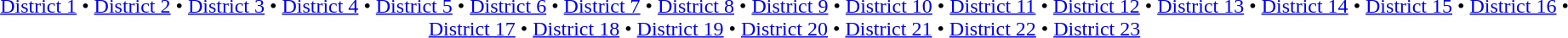<table id=toc class=toc summary=Contents>
<tr>
<td align=center><br><a href='#'>District 1</a> • <a href='#'>District 2</a> • <a href='#'>District 3</a> • <a href='#'>District 4</a> • <a href='#'>District 5</a> • <a href='#'>District 6</a> • <a href='#'>District 7</a> • <a href='#'>District 8</a> • <a href='#'>District 9</a> • <a href='#'>District 10</a> • <a href='#'>District 11</a> •
<a href='#'>District 12</a> • <a href='#'>District 13</a> • <a href='#'>District 14</a> •
<a href='#'>District 15</a> • <a href='#'>District 16</a> • <a href='#'>District 17</a> •
<a href='#'>District 18</a> • <a href='#'>District 19</a> • <a href='#'>District 20</a> • <a href='#'>District 21</a> • <a href='#'>District 22</a> • <a href='#'>District 23</a></td>
</tr>
</table>
